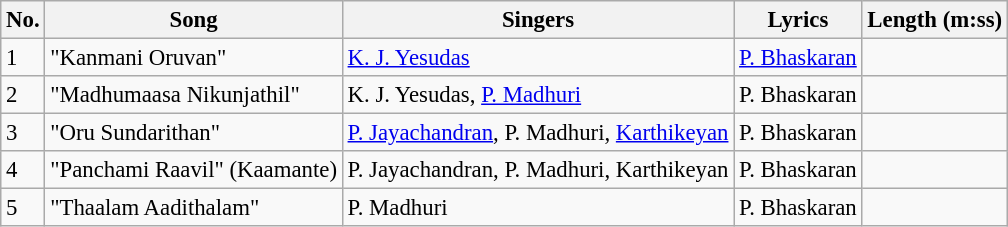<table class="wikitable" style="font-size:95%;">
<tr>
<th>No.</th>
<th>Song</th>
<th>Singers</th>
<th>Lyrics</th>
<th>Length (m:ss)</th>
</tr>
<tr>
<td>1</td>
<td>"Kanmani Oruvan"</td>
<td><a href='#'>K. J. Yesudas</a></td>
<td><a href='#'>P. Bhaskaran</a></td>
<td></td>
</tr>
<tr>
<td>2</td>
<td>"Madhumaasa Nikunjathil"</td>
<td>K. J. Yesudas, <a href='#'>P. Madhuri</a></td>
<td>P. Bhaskaran</td>
<td></td>
</tr>
<tr>
<td>3</td>
<td>"Oru Sundarithan"</td>
<td><a href='#'>P. Jayachandran</a>, P. Madhuri, <a href='#'>Karthikeyan</a></td>
<td>P. Bhaskaran</td>
<td></td>
</tr>
<tr>
<td>4</td>
<td>"Panchami Raavil" (Kaamante)</td>
<td>P. Jayachandran, P. Madhuri, Karthikeyan</td>
<td>P. Bhaskaran</td>
<td></td>
</tr>
<tr>
<td>5</td>
<td>"Thaalam Aadithalam"</td>
<td>P. Madhuri</td>
<td>P. Bhaskaran</td>
<td></td>
</tr>
</table>
